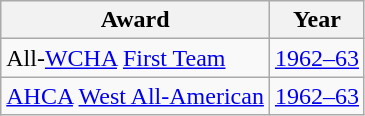<table class="wikitable">
<tr>
<th>Award</th>
<th>Year</th>
</tr>
<tr>
<td>All-<a href='#'>WCHA</a> <a href='#'>First Team</a></td>
<td><a href='#'>1962–63</a></td>
</tr>
<tr>
<td><a href='#'>AHCA</a> <a href='#'>West All-American</a></td>
<td><a href='#'>1962–63</a></td>
</tr>
</table>
